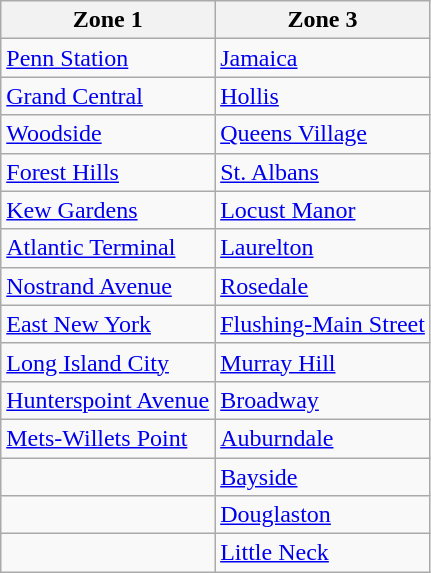<table class="wikitable">
<tr>
<th>Zone 1</th>
<th>Zone 3</th>
</tr>
<tr>
<td><a href='#'>Penn Station</a></td>
<td><a href='#'>Jamaica</a></td>
</tr>
<tr>
<td><a href='#'>Grand Central</a></td>
<td><a href='#'>Hollis</a></td>
</tr>
<tr>
<td><a href='#'>Woodside</a></td>
<td><a href='#'>Queens Village</a></td>
</tr>
<tr>
<td><a href='#'>Forest Hills</a></td>
<td><a href='#'>St. Albans</a></td>
</tr>
<tr>
<td><a href='#'>Kew Gardens</a></td>
<td><a href='#'>Locust Manor</a></td>
</tr>
<tr>
<td><a href='#'>Atlantic Terminal</a></td>
<td><a href='#'>Laurelton</a></td>
</tr>
<tr>
<td><a href='#'>Nostrand Avenue</a></td>
<td><a href='#'>Rosedale</a></td>
</tr>
<tr>
<td><a href='#'>East New York</a></td>
<td><a href='#'>Flushing-Main Street</a></td>
</tr>
<tr>
<td><a href='#'>Long Island City</a></td>
<td><a href='#'>Murray Hill</a></td>
</tr>
<tr>
<td><a href='#'>Hunterspoint Avenue</a></td>
<td><a href='#'>Broadway</a></td>
</tr>
<tr>
<td><a href='#'>Mets-Willets Point</a></td>
<td><a href='#'>Auburndale</a></td>
</tr>
<tr>
<td></td>
<td><a href='#'>Bayside</a></td>
</tr>
<tr>
<td></td>
<td><a href='#'>Douglaston</a></td>
</tr>
<tr>
<td></td>
<td><a href='#'>Little Neck</a></td>
</tr>
</table>
